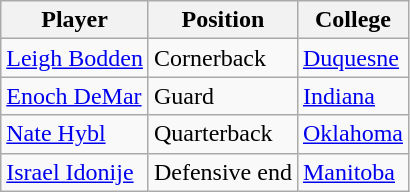<table class="wikitable">
<tr>
<th>Player</th>
<th>Position</th>
<th>College</th>
</tr>
<tr>
<td><a href='#'>Leigh Bodden</a></td>
<td>Cornerback</td>
<td><a href='#'>Duquesne</a></td>
</tr>
<tr>
<td><a href='#'>Enoch DeMar</a></td>
<td>Guard</td>
<td><a href='#'>Indiana</a></td>
</tr>
<tr>
<td><a href='#'>Nate Hybl</a></td>
<td>Quarterback</td>
<td><a href='#'>Oklahoma</a></td>
</tr>
<tr>
<td><a href='#'>Israel Idonije</a></td>
<td>Defensive end</td>
<td><a href='#'>Manitoba</a></td>
</tr>
</table>
